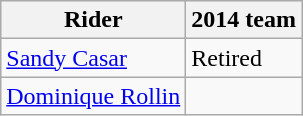<table class="wikitable">
<tr>
<th>Rider</th>
<th>2014 team</th>
</tr>
<tr>
<td><a href='#'>Sandy Casar</a></td>
<td>Retired</td>
</tr>
<tr>
<td><a href='#'>Dominique Rollin</a></td>
<td></td>
</tr>
</table>
